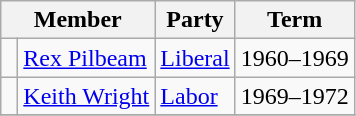<table class="wikitable">
<tr>
<th colspan="2">Member</th>
<th>Party</th>
<th>Term</th>
</tr>
<tr>
<td> </td>
<td><a href='#'>Rex Pilbeam</a></td>
<td><a href='#'>Liberal</a></td>
<td>1960–1969</td>
</tr>
<tr>
<td> </td>
<td><a href='#'>Keith Wright</a></td>
<td><a href='#'>Labor</a></td>
<td>1969–1972</td>
</tr>
<tr>
</tr>
</table>
